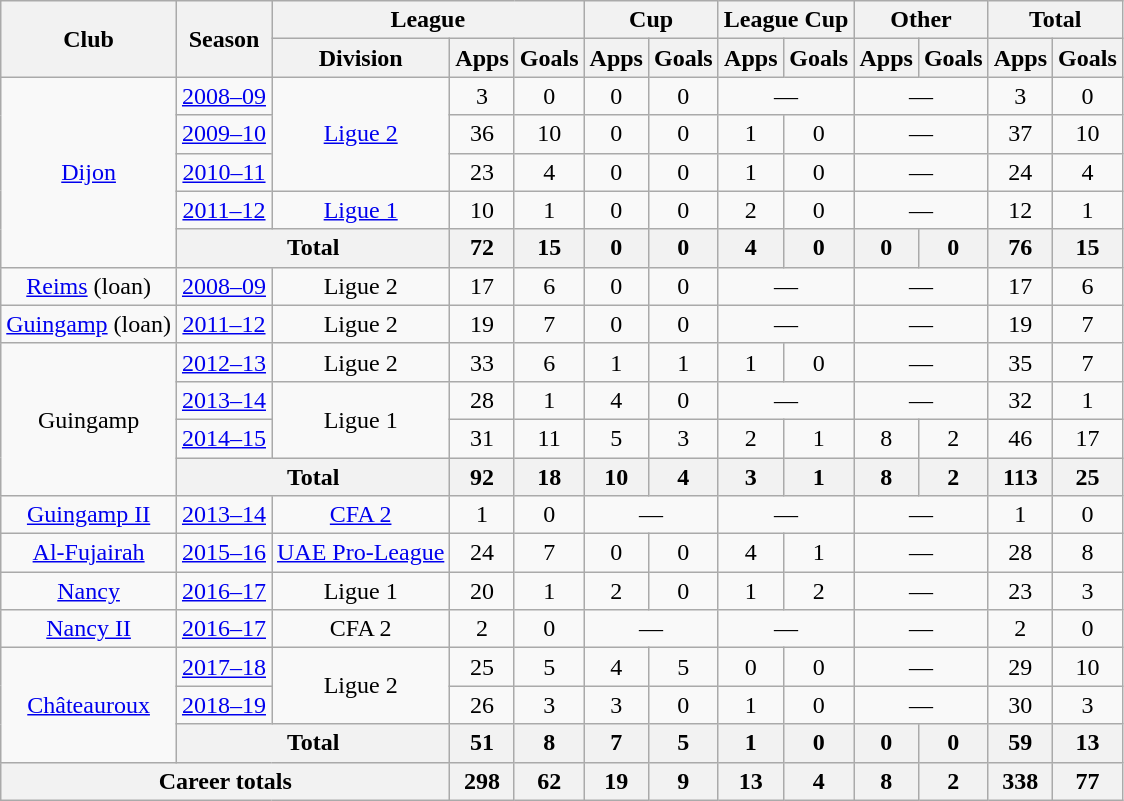<table class="wikitable" style="text-align: center">
<tr>
<th rowspan="2">Club</th>
<th rowspan="2">Season</th>
<th colspan=3>League</th>
<th colspan="2">Cup</th>
<th colspan="2">League Cup</th>
<th colspan="2">Other</th>
<th colspan="2">Total</th>
</tr>
<tr>
<th>Division</th>
<th>Apps</th>
<th>Goals</th>
<th>Apps</th>
<th>Goals</th>
<th>Apps</th>
<th>Goals</th>
<th>Apps</th>
<th>Goals</th>
<th>Apps</th>
<th>Goals</th>
</tr>
<tr>
<td rowspan="5"><a href='#'>Dijon</a></td>
<td><a href='#'>2008–09</a></td>
<td rowspan="3"><a href='#'>Ligue 2</a></td>
<td>3</td>
<td>0</td>
<td>0</td>
<td>0</td>
<td colspan="2">—</td>
<td colspan="2">—</td>
<td>3</td>
<td>0</td>
</tr>
<tr>
<td><a href='#'>2009–10</a></td>
<td>36</td>
<td>10</td>
<td>0</td>
<td>0</td>
<td>1</td>
<td>0</td>
<td colspan="2">—</td>
<td>37</td>
<td>10</td>
</tr>
<tr>
<td><a href='#'>2010–11</a></td>
<td>23</td>
<td>4</td>
<td>0</td>
<td>0</td>
<td>1</td>
<td>0</td>
<td colspan="2">—</td>
<td>24</td>
<td>4</td>
</tr>
<tr>
<td><a href='#'>2011–12</a></td>
<td><a href='#'>Ligue 1</a></td>
<td>10</td>
<td>1</td>
<td>0</td>
<td>0</td>
<td>2</td>
<td>0</td>
<td colspan="2">—</td>
<td>12</td>
<td>1</td>
</tr>
<tr>
<th colspan="2">Total</th>
<th>72</th>
<th>15</th>
<th>0</th>
<th>0</th>
<th>4</th>
<th>0</th>
<th>0</th>
<th>0</th>
<th>76</th>
<th>15</th>
</tr>
<tr>
<td><a href='#'>Reims</a> (loan)</td>
<td><a href='#'>2008–09</a></td>
<td>Ligue 2</td>
<td>17</td>
<td>6</td>
<td>0</td>
<td>0</td>
<td colspan="2">—</td>
<td colspan="2">—</td>
<td>17</td>
<td>6</td>
</tr>
<tr>
<td><a href='#'>Guingamp</a> (loan)</td>
<td><a href='#'>2011–12</a></td>
<td>Ligue 2</td>
<td>19</td>
<td>7</td>
<td>0</td>
<td>0</td>
<td colspan="2">—</td>
<td colspan="2">—</td>
<td>19</td>
<td>7</td>
</tr>
<tr>
<td rowspan="4">Guingamp</td>
<td><a href='#'>2012–13</a></td>
<td>Ligue 2</td>
<td>33</td>
<td>6</td>
<td>1</td>
<td>1</td>
<td>1</td>
<td>0</td>
<td colspan="2">—</td>
<td>35</td>
<td>7</td>
</tr>
<tr>
<td><a href='#'>2013–14</a></td>
<td rowspan="2">Ligue 1</td>
<td>28</td>
<td>1</td>
<td>4</td>
<td>0</td>
<td colspan="2">—</td>
<td colspan="2">—</td>
<td>32</td>
<td>1</td>
</tr>
<tr>
<td><a href='#'>2014–15</a></td>
<td>31</td>
<td>11</td>
<td>5</td>
<td>3</td>
<td>2</td>
<td>1</td>
<td>8</td>
<td>2</td>
<td>46</td>
<td>17</td>
</tr>
<tr>
<th colspan="2">Total</th>
<th>92</th>
<th>18</th>
<th>10</th>
<th>4</th>
<th>3</th>
<th>1</th>
<th>8</th>
<th>2</th>
<th>113</th>
<th>25</th>
</tr>
<tr>
<td><a href='#'>Guingamp II</a></td>
<td><a href='#'>2013–14</a></td>
<td><a href='#'>CFA 2</a></td>
<td>1</td>
<td>0</td>
<td colspan="2">—</td>
<td colspan="2">—</td>
<td colspan="2">—</td>
<td>1</td>
<td>0</td>
</tr>
<tr>
<td><a href='#'>Al-Fujairah</a></td>
<td><a href='#'>2015–16</a></td>
<td><a href='#'>UAE Pro-League</a></td>
<td>24</td>
<td>7</td>
<td>0</td>
<td>0</td>
<td>4</td>
<td>1</td>
<td colspan="2">—</td>
<td>28</td>
<td>8</td>
</tr>
<tr>
<td><a href='#'>Nancy</a></td>
<td><a href='#'>2016–17</a></td>
<td>Ligue 1</td>
<td>20</td>
<td>1</td>
<td>2</td>
<td>0</td>
<td>1</td>
<td>2</td>
<td colspan="2">—</td>
<td>23</td>
<td>3</td>
</tr>
<tr>
<td><a href='#'>Nancy II</a></td>
<td><a href='#'>2016–17</a></td>
<td>CFA 2</td>
<td>2</td>
<td>0</td>
<td colspan="2">—</td>
<td colspan="2">—</td>
<td colspan="2">—</td>
<td>2</td>
<td>0</td>
</tr>
<tr>
<td rowspan="3"><a href='#'>Châteauroux</a></td>
<td><a href='#'>2017–18</a></td>
<td rowspan="2">Ligue 2</td>
<td>25</td>
<td>5</td>
<td>4</td>
<td>5</td>
<td>0</td>
<td>0</td>
<td colspan="2">—</td>
<td>29</td>
<td>10</td>
</tr>
<tr>
<td><a href='#'>2018–19</a></td>
<td>26</td>
<td>3</td>
<td>3</td>
<td>0</td>
<td>1</td>
<td>0</td>
<td colspan="2">—</td>
<td>30</td>
<td>3</td>
</tr>
<tr>
<th colspan="2">Total</th>
<th>51</th>
<th>8</th>
<th>7</th>
<th>5</th>
<th>1</th>
<th>0</th>
<th>0</th>
<th>0</th>
<th>59</th>
<th>13</th>
</tr>
<tr>
<th colspan="3">Career totals</th>
<th>298</th>
<th>62</th>
<th>19</th>
<th>9</th>
<th>13</th>
<th>4</th>
<th>8</th>
<th>2</th>
<th>338</th>
<th>77</th>
</tr>
</table>
